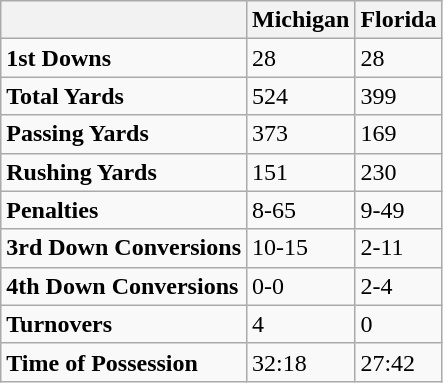<table class="wikitable">
<tr>
<th></th>
<th>Michigan</th>
<th>Florida</th>
</tr>
<tr>
<td><strong>1st Downs</strong></td>
<td>28</td>
<td>28</td>
</tr>
<tr>
<td><strong>Total Yards</strong></td>
<td>524</td>
<td>399</td>
</tr>
<tr>
<td><strong>Passing Yards</strong></td>
<td>373</td>
<td>169</td>
</tr>
<tr>
<td><strong>Rushing Yards</strong></td>
<td>151</td>
<td>230</td>
</tr>
<tr>
<td><strong>Penalties</strong></td>
<td>8-65</td>
<td>9-49</td>
</tr>
<tr>
<td><strong>3rd Down Conversions</strong></td>
<td>10-15</td>
<td>2-11</td>
</tr>
<tr>
<td><strong>4th Down Conversions</strong></td>
<td>0-0</td>
<td>2-4</td>
</tr>
<tr>
<td><strong>Turnovers</strong></td>
<td>4</td>
<td>0</td>
</tr>
<tr>
<td><strong>Time of Possession</strong></td>
<td>32:18</td>
<td>27:42</td>
</tr>
</table>
